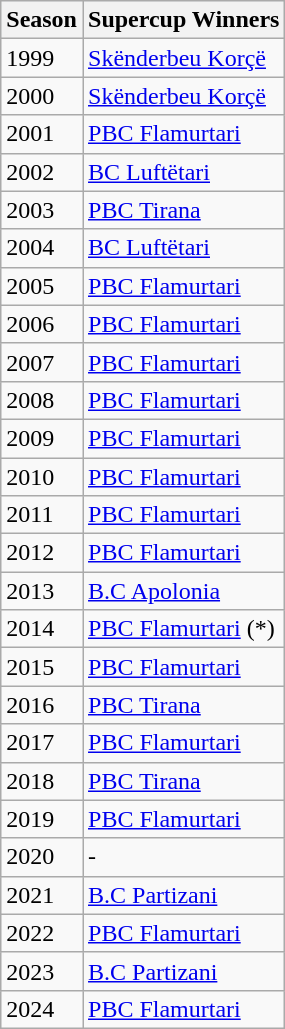<table class="wikitable" style="border-collapse:collapse; text-align:left">
<tr style="background:#f0f6fa;">
<th>Season</th>
<th>Supercup Winners</th>
</tr>
<tr>
<td>1999</td>
<td><a href='#'>Skënderbeu Korçë</a></td>
</tr>
<tr>
<td>2000</td>
<td><a href='#'>Skënderbeu Korçë</a></td>
</tr>
<tr>
<td>2001</td>
<td><a href='#'>PBC Flamurtari</a></td>
</tr>
<tr>
<td>2002</td>
<td><a href='#'>BC Luftëtari</a></td>
</tr>
<tr>
<td>2003</td>
<td><a href='#'>PBC Tirana</a></td>
</tr>
<tr>
<td>2004</td>
<td><a href='#'>BC Luftëtari</a></td>
</tr>
<tr>
<td>2005</td>
<td><a href='#'>PBC Flamurtari</a></td>
</tr>
<tr>
<td>2006</td>
<td><a href='#'>PBC Flamurtari</a></td>
</tr>
<tr>
<td>2007</td>
<td><a href='#'>PBC Flamurtari</a></td>
</tr>
<tr>
<td>2008</td>
<td><a href='#'>PBC Flamurtari</a></td>
</tr>
<tr>
<td>2009</td>
<td><a href='#'>PBC Flamurtari</a></td>
</tr>
<tr>
<td>2010</td>
<td><a href='#'>PBC Flamurtari</a></td>
</tr>
<tr>
<td>2011</td>
<td><a href='#'>PBC Flamurtari</a></td>
</tr>
<tr>
<td>2012</td>
<td><a href='#'>PBC Flamurtari</a></td>
</tr>
<tr>
<td>2013</td>
<td><a href='#'>B.C Apolonia</a></td>
</tr>
<tr>
<td>2014</td>
<td><a href='#'>PBC Flamurtari</a> (*)</td>
</tr>
<tr>
<td>2015</td>
<td><a href='#'>PBC Flamurtari</a></td>
</tr>
<tr>
<td>2016</td>
<td><a href='#'>PBC Tirana</a></td>
</tr>
<tr>
<td>2017</td>
<td><a href='#'>PBC Flamurtari</a></td>
</tr>
<tr>
<td>2018</td>
<td><a href='#'>PBC Tirana</a></td>
</tr>
<tr>
<td>2019</td>
<td><a href='#'>PBC Flamurtari</a></td>
</tr>
<tr>
<td>2020</td>
<td>-</td>
</tr>
<tr>
<td>2021</td>
<td><a href='#'>B.C Partizani</a></td>
</tr>
<tr>
<td>2022</td>
<td><a href='#'>PBC Flamurtari</a></td>
</tr>
<tr>
<td>2023</td>
<td><a href='#'>B.C Partizani</a></td>
</tr>
<tr>
<td>2024</td>
<td><a href='#'>PBC Flamurtari</a></td>
</tr>
</table>
